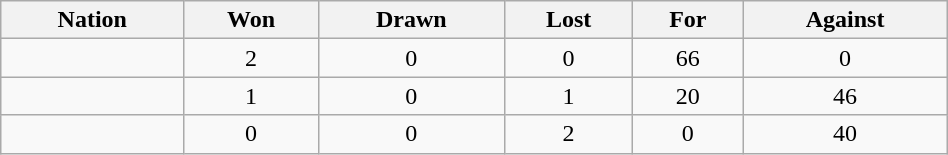<table class="wikitable" style="text-align: center; width:50%">
<tr>
<th>Nation</th>
<th>Won</th>
<th>Drawn</th>
<th>Lost</th>
<th>For</th>
<th>Against</th>
</tr>
<tr>
<td align=left></td>
<td>2</td>
<td>0</td>
<td>0</td>
<td>66</td>
<td>0</td>
</tr>
<tr>
<td align=left></td>
<td>1</td>
<td>0</td>
<td>1</td>
<td>20</td>
<td>46</td>
</tr>
<tr>
<td align=left></td>
<td>0</td>
<td>0</td>
<td>2</td>
<td>0</td>
<td>40</td>
</tr>
</table>
